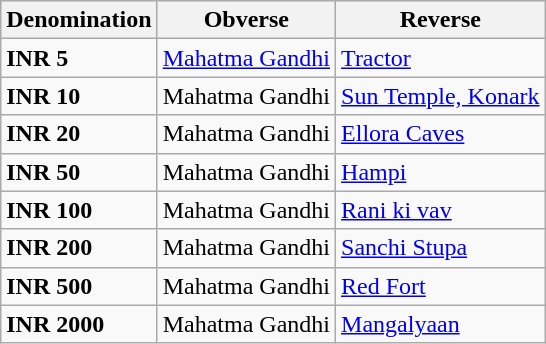<table class="wikitable">
<tr ">
<th>Denomination</th>
<th>Obverse</th>
<th>Reverse</th>
</tr>
<tr>
<td><strong>INR 5</strong></td>
<td><a href='#'>Mahatma Gandhi</a></td>
<td><a href='#'>Tractor</a></td>
</tr>
<tr>
<td><strong>INR 10</strong></td>
<td>Mahatma Gandhi</td>
<td><a href='#'>Sun Temple, Konark</a></td>
</tr>
<tr>
<td><strong>INR 20</strong></td>
<td>Mahatma Gandhi</td>
<td><a href='#'>Ellora Caves</a></td>
</tr>
<tr>
<td><strong>INR 50</strong></td>
<td>Mahatma Gandhi</td>
<td><a href='#'>Hampi</a></td>
</tr>
<tr>
<td><strong>INR 100</strong></td>
<td>Mahatma Gandhi</td>
<td><a href='#'>Rani ki vav</a></td>
</tr>
<tr>
<td><strong>INR 200</strong></td>
<td>Mahatma Gandhi</td>
<td><a href='#'>Sanchi Stupa</a></td>
</tr>
<tr>
<td><strong>INR 500</strong></td>
<td>Mahatma Gandhi</td>
<td><a href='#'>Red Fort</a></td>
</tr>
<tr>
<td><strong>INR 2000</strong></td>
<td>Mahatma Gandhi</td>
<td><a href='#'>Mangalyaan</a></td>
</tr>
</table>
